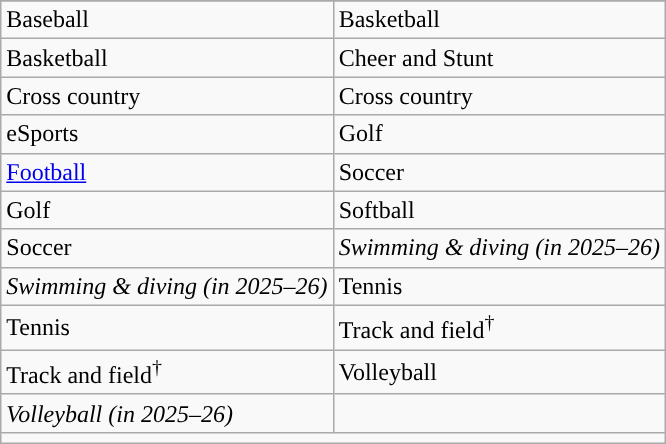<table class="wikitable">
<tr>
</tr>
<tr>
<td>Baseball</td>
<td>Basketball</td>
</tr>
<tr>
<td>Basketball</td>
<td>Cheer and Stunt</td>
</tr>
<tr>
<td>Cross country</td>
<td>Cross country</td>
</tr>
<tr>
<td>eSports</td>
<td>Golf</td>
</tr>
<tr>
<td><a href='#'>Football</a></td>
<td>Soccer</td>
</tr>
<tr>
<td>Golf</td>
<td>Softball</td>
</tr>
<tr>
<td>Soccer</td>
<td><em>Swimming & diving (in 2025–26)</em></td>
</tr>
<tr>
<td><em>Swimming & diving (in 2025–26)</em></td>
<td>Tennis</td>
</tr>
<tr>
<td>Tennis</td>
<td>Track and field<sup>†</sup></td>
</tr>
<tr>
<td>Track and field<sup>†</sup></td>
<td>Volleyball</td>
</tr>
<tr>
<td><em>Volleyball (in 2025–26)</em></td>
<td></td>
</tr>
<tr>
<td colspan="2"></td>
</tr>
</table>
